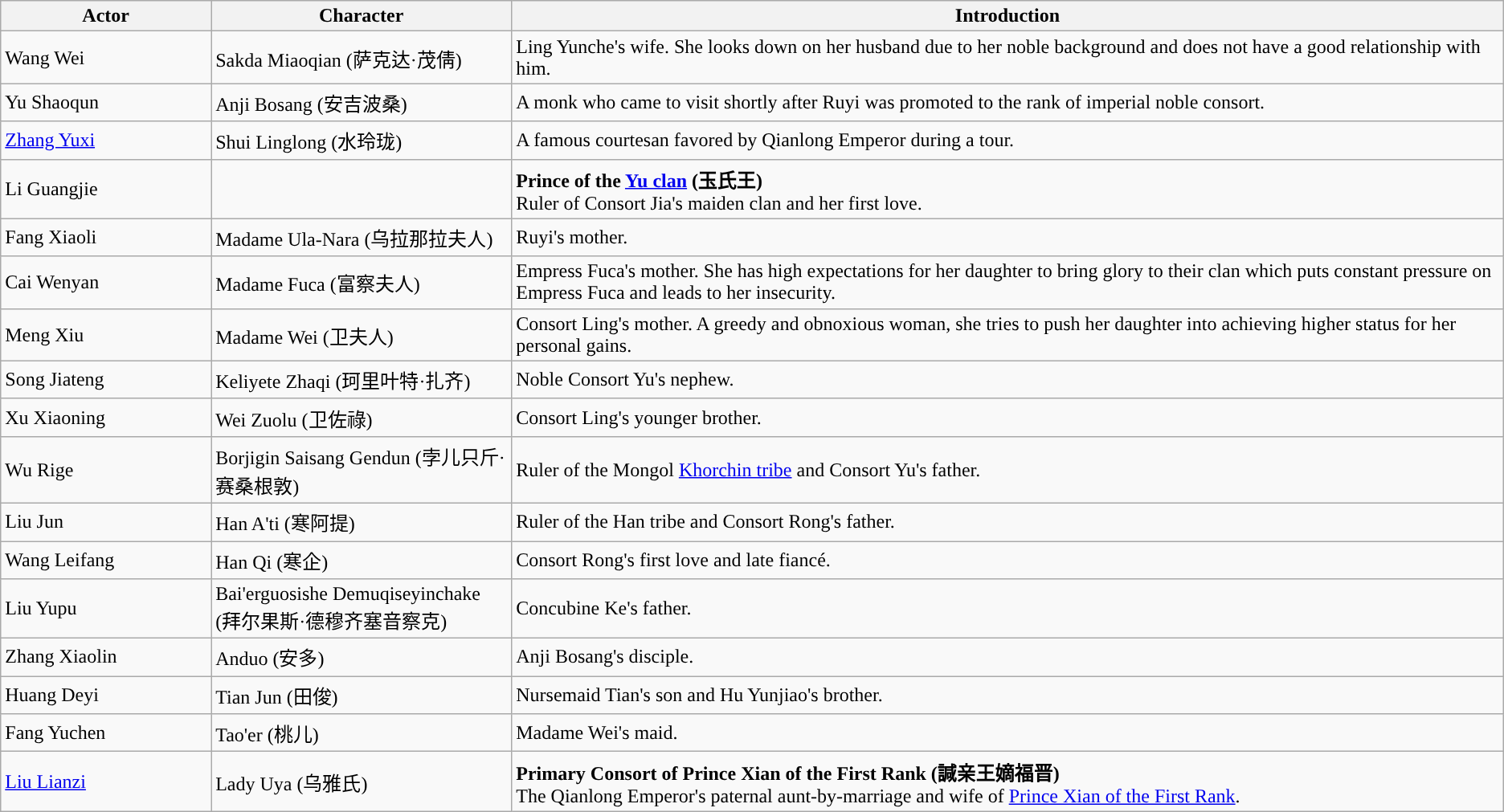<table class="wikitable">
<tr>
<th style="width:14%">Actor</th>
<th style="width:20%">Character</th>
<th>Introduction</th>
</tr>
<tr>
<td>Wang Wei</td>
<td>Sakda Miaoqian (萨克达·茂倩)</td>
<td>Ling Yunche's wife. She looks down on her husband due to her noble background and does not have a good relationship with him.</td>
</tr>
<tr>
<td>Yu Shaoqun</td>
<td>Anji Bosang (安吉波桑)</td>
<td>A monk who came to visit shortly after Ruyi was promoted to the rank of imperial noble consort.</td>
</tr>
<tr>
<td><a href='#'>Zhang Yuxi</a></td>
<td>Shui Linglong (水玲珑)</td>
<td>A famous courtesan favored by Qianlong Emperor during a tour.</td>
</tr>
<tr>
<td>Li Guangjie</td>
<td></td>
<td><strong>Prince of the <a href='#'>Yu clan</a> (玉氏王)</strong><br>Ruler of Consort Jia's maiden clan and her first love.</td>
</tr>
<tr>
<td>Fang Xiaoli</td>
<td>Madame Ula-Nara (乌拉那拉夫人)</td>
<td>Ruyi's mother.</td>
</tr>
<tr>
<td>Cai Wenyan</td>
<td>Madame Fuca (富察夫人)</td>
<td>Empress Fuca's mother. She has high expectations for her daughter to bring glory to their clan which puts constant pressure on Empress Fuca and leads to her insecurity.</td>
</tr>
<tr>
<td>Meng Xiu</td>
<td>Madame Wei (卫夫人)</td>
<td>Consort Ling's mother. A greedy and obnoxious woman, she tries to push her daughter into achieving higher status for her personal gains.</td>
</tr>
<tr>
<td>Song Jiateng</td>
<td>Keliyete Zhaqi (珂里叶特·扎齐)</td>
<td>Noble Consort Yu's nephew.</td>
</tr>
<tr>
<td>Xu Xiaoning</td>
<td>Wei Zuolu (卫佐祿)</td>
<td>Consort Ling's younger brother.</td>
</tr>
<tr>
<td>Wu Rige</td>
<td>Borjigin Saisang Gendun (孛儿只斤·赛桑根敦)</td>
<td>Ruler of the Mongol <a href='#'>Khorchin tribe</a> and Consort Yu's father.</td>
</tr>
<tr>
<td>Liu Jun</td>
<td>Han A'ti (寒阿提)</td>
<td>Ruler of the Han tribe and Consort Rong's father.</td>
</tr>
<tr>
<td>Wang Leifang</td>
<td>Han Qi (寒企)</td>
<td>Consort Rong's first love and late fiancé.</td>
</tr>
<tr>
<td>Liu Yupu</td>
<td>Bai'erguosishe Demuqiseyinchake (拜尔果斯·德穆齐塞音察克)</td>
<td>Concubine Ke's father.</td>
</tr>
<tr>
<td>Zhang Xiaolin</td>
<td>Anduo (安多)</td>
<td>Anji Bosang's disciple.</td>
</tr>
<tr>
<td>Huang Deyi</td>
<td>Tian Jun (田俊)</td>
<td>Nursemaid Tian's son and Hu Yunjiao's brother.</td>
</tr>
<tr>
<td>Fang Yuchen</td>
<td>Tao'er (桃儿)</td>
<td>Madame Wei's maid.</td>
</tr>
<tr>
<td><a href='#'>Liu Lianzi</a></td>
<td>Lady Uya (乌雅氏)</td>
<td><strong>Primary Consort of Prince Xian of the First Rank (諴亲王嫡福晋)</strong><br>The Qianlong Emperor's paternal aunt-by-marriage and wife of <a href='#'>Prince Xian of the First Rank</a>.</td>
</tr>
</table>
